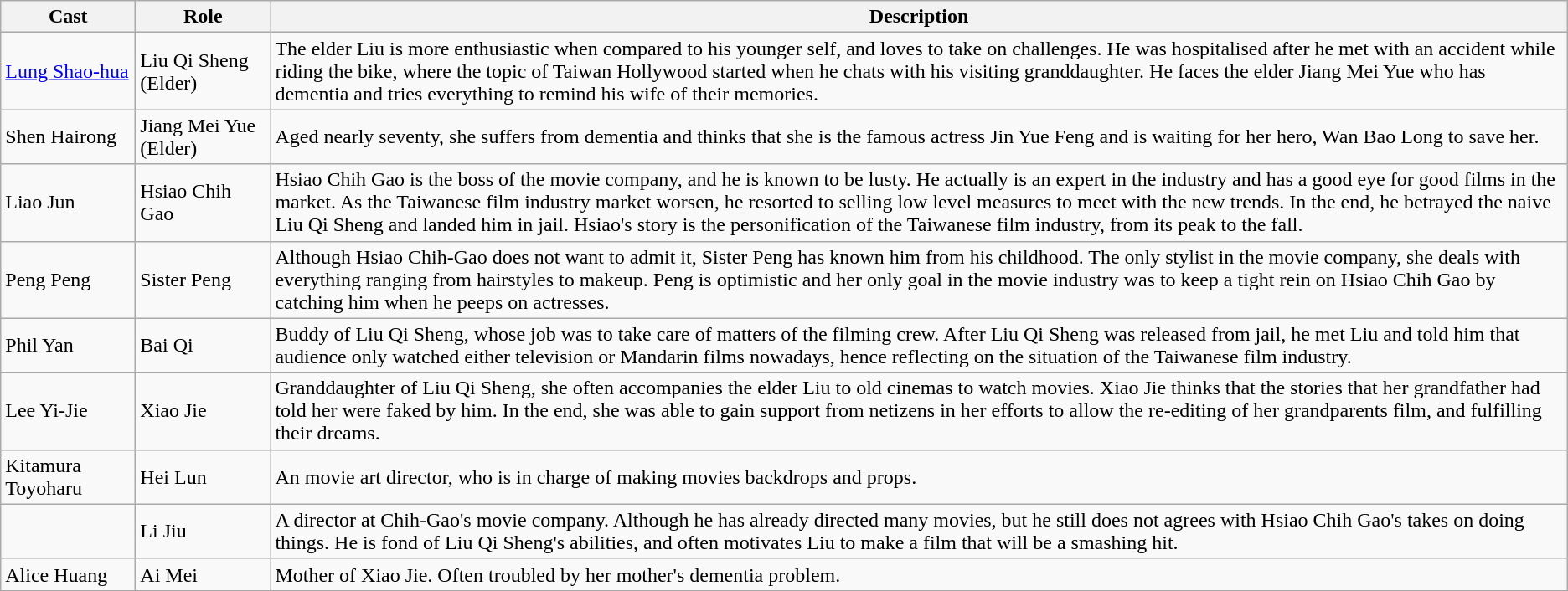<table class="wikitable">
<tr>
<th width="100px">Cast</th>
<th width="100px">Role</th>
<th>Description</th>
</tr>
<tr>
<td><a href='#'>Lung Shao-hua</a></td>
<td>Liu Qi Sheng (Elder)</td>
<td>The elder Liu is more enthusiastic when compared to his younger self, and loves to take on challenges. He was hospitalised after he met with an accident while riding the bike, where the topic of Taiwan Hollywood started when he chats with his visiting granddaughter. He faces the elder Jiang Mei Yue who has dementia and tries everything to remind his wife of their memories.</td>
</tr>
<tr>
<td>Shen Hairong</td>
<td>Jiang Mei Yue (Elder)</td>
<td>Aged nearly seventy, she suffers from dementia and thinks that she is the famous actress Jin Yue Feng and is waiting for her hero, Wan Bao Long to save her.</td>
</tr>
<tr>
<td>Liao Jun</td>
<td>Hsiao Chih Gao</td>
<td>Hsiao Chih Gao is the boss of the movie company, and he is known to be lusty. He actually is an expert in the industry and has a good eye for good films in the market. As the Taiwanese film industry market worsen, he resorted to selling low level measures to meet with the new trends. In the end, he betrayed the naive Liu Qi Sheng and landed him in jail. Hsiao's story is the personification of the Taiwanese film industry, from its peak to the fall.</td>
</tr>
<tr>
<td>Peng Peng</td>
<td>Sister Peng</td>
<td>Although Hsiao Chih-Gao does not want to admit it, Sister Peng has known him from his childhood. The only stylist in the movie company, she deals with everything ranging from hairstyles to makeup. Peng is optimistic and her only goal in the movie industry was to keep a tight rein on Hsiao Chih Gao by catching him when he peeps on actresses.</td>
</tr>
<tr>
<td>Phil Yan</td>
<td>Bai Qi</td>
<td>Buddy of Liu Qi Sheng, whose job was to take care of matters of the filming crew. After Liu Qi Sheng was released from jail, he met Liu and told him that audience only watched either television or Mandarin films nowadays, hence reflecting on the situation of the Taiwanese film industry.</td>
</tr>
<tr>
<td>Lee Yi-Jie</td>
<td>Xiao Jie</td>
<td>Granddaughter of Liu Qi Sheng, she often accompanies the elder Liu to old cinemas to watch movies. Xiao Jie thinks that the stories that her grandfather had told her were faked by him. In the end, she was able to gain support from netizens in her efforts to allow the re-editing of her grandparents film, and fulfilling their dreams.</td>
</tr>
<tr>
<td>Kitamura Toyoharu</td>
<td>Hei Lun</td>
<td>An movie art director, who is in charge of making movies backdrops and props.</td>
</tr>
<tr>
<td></td>
<td>Li Jiu</td>
<td>A director at Chih-Gao's movie company. Although he has already directed many movies, but he still does not agrees with Hsiao Chih Gao's takes on doing things. He is fond of Liu Qi Sheng's abilities, and often motivates Liu to make a film that will be a smashing hit.</td>
</tr>
<tr>
<td>Alice Huang</td>
<td>Ai Mei</td>
<td>Mother of Xiao Jie. Often troubled by her mother's dementia problem.</td>
</tr>
</table>
